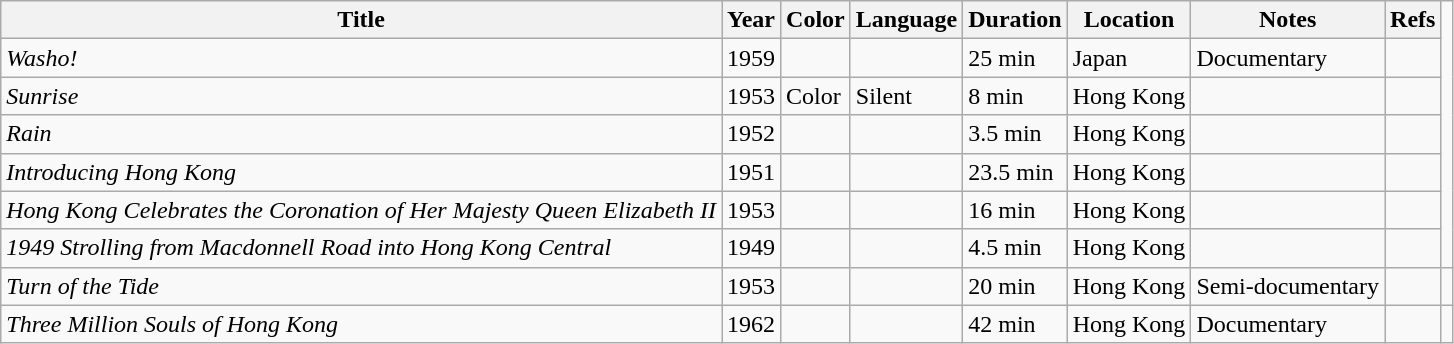<table class="wikitable sortable">
<tr>
<th>Title</th>
<th>Year</th>
<th>Color</th>
<th>Language</th>
<th>Duration</th>
<th>Location</th>
<th>Notes</th>
<th>Refs</th>
</tr>
<tr>
<td><em>Washo!</em></td>
<td>1959</td>
<td></td>
<td></td>
<td>25 min</td>
<td>Japan</td>
<td>Documentary</td>
<td></td>
</tr>
<tr>
<td><em>Sunrise</em></td>
<td>1953</td>
<td>Color</td>
<td>Silent</td>
<td>8 min</td>
<td>Hong Kong</td>
<td></td>
<td></td>
</tr>
<tr>
<td><em>Rain</em></td>
<td>1952</td>
<td></td>
<td></td>
<td>3.5 min</td>
<td>Hong Kong</td>
<td></td>
<td></td>
</tr>
<tr>
<td><em>Introducing Hong Kong</em></td>
<td>1951</td>
<td></td>
<td></td>
<td>23.5 min</td>
<td>Hong Kong</td>
<td></td>
<td></td>
</tr>
<tr>
<td><em>Hong Kong Celebrates the Coronation of Her Majesty Queen Elizabeth II</em></td>
<td>1953</td>
<td></td>
<td></td>
<td>16 min</td>
<td>Hong Kong</td>
<td></td>
<td></td>
</tr>
<tr>
<td><em>1949 Strolling from Macdonnell Road into Hong Kong Central</em></td>
<td>1949</td>
<td></td>
<td></td>
<td>4.5 min</td>
<td>Hong Kong</td>
<td></td>
<td></td>
</tr>
<tr>
<td><em>Turn of the Tide</em></td>
<td>1953</td>
<td></td>
<td></td>
<td>20 min</td>
<td>Hong Kong</td>
<td>Semi-documentary</td>
<td></td>
<td></td>
</tr>
<tr>
<td><em>Three Million Souls of Hong Kong</em></td>
<td>1962</td>
<td></td>
<td></td>
<td>42 min</td>
<td>Hong Kong</td>
<td>Documentary</td>
<td></td>
</tr>
</table>
